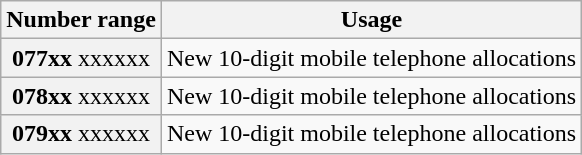<table class="wikitable" style="margin-left: 1.5em;">
<tr>
<th>Number range</th>
<th>Usage</th>
</tr>
<tr>
<th scope="row" style="font-weight: normal;"><strong>077xx</strong> xxxxxx</th>
<td>New 10-digit mobile telephone allocations</td>
</tr>
<tr>
<th scope="row" style="font-weight: normal;"><strong>078xx</strong> xxxxxx</th>
<td>New 10-digit mobile telephone allocations</td>
</tr>
<tr>
<th scope="row" style="font-weight: normal;"><strong>079xx</strong> xxxxxx</th>
<td>New 10-digit mobile telephone allocations</td>
</tr>
</table>
